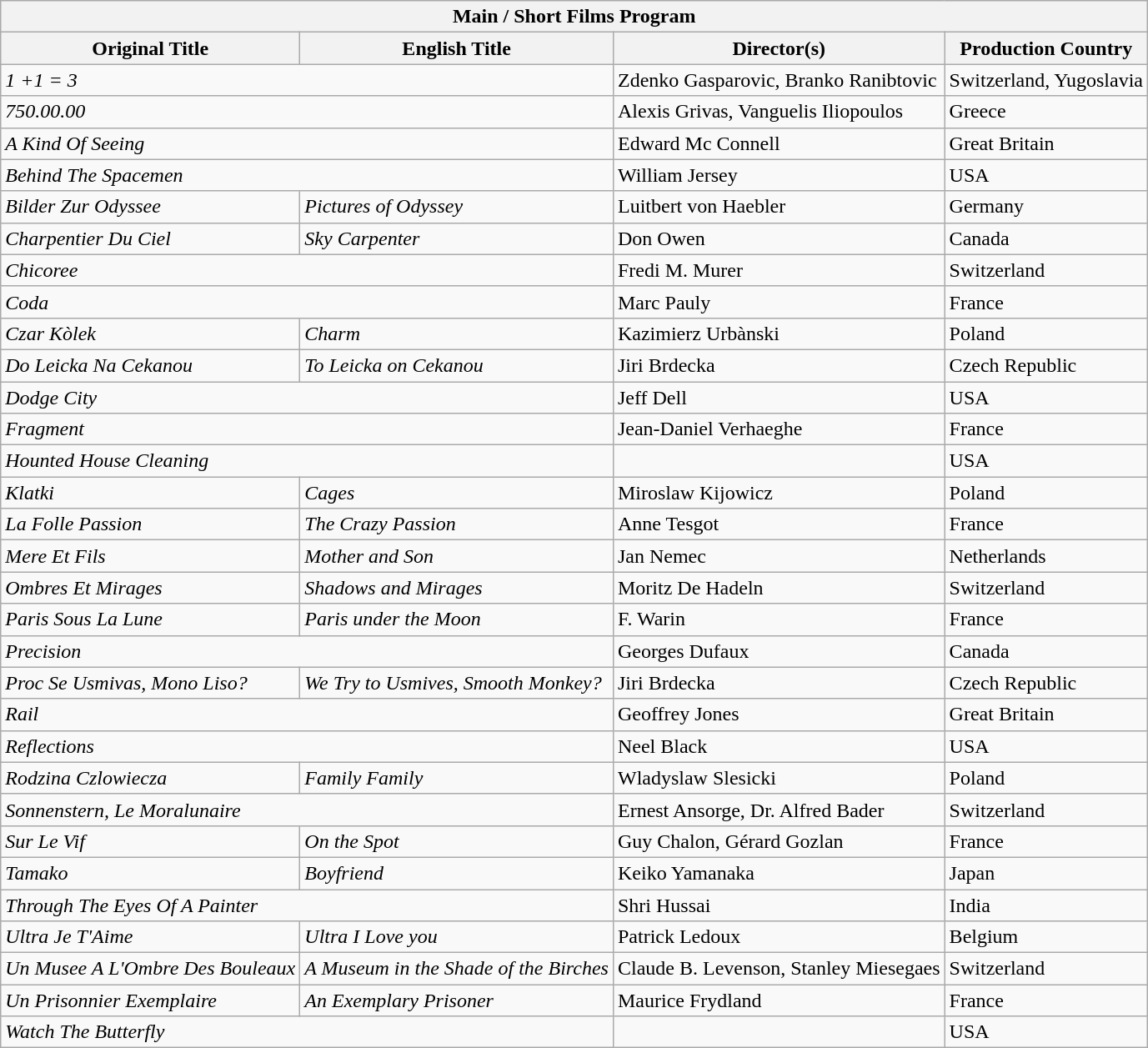<table class="wikitable">
<tr>
<th colspan="4">Main / Short Films Program</th>
</tr>
<tr>
<th>Original Title</th>
<th>English Title</th>
<th>Director(s)</th>
<th>Production Country</th>
</tr>
<tr>
<td colspan="2"><em>1 +1 = 3</em></td>
<td>Zdenko Gasparovic, Branko Ranibtovic</td>
<td>Switzerland, Yugoslavia</td>
</tr>
<tr>
<td colspan="2"><em>750.00.00</em></td>
<td>Alexis Grivas, Vanguelis Iliopoulos</td>
<td>Greece</td>
</tr>
<tr>
<td colspan="2"><em>A Kind Of Seeing</em></td>
<td>Edward Mc Connell</td>
<td>Great Britain</td>
</tr>
<tr>
<td colspan="2"><em>Behind The Spacemen</em></td>
<td>William Jersey</td>
<td>USA</td>
</tr>
<tr>
<td><em>Bilder Zur Odyssee</em></td>
<td><em>Pictures of Odyssey</em></td>
<td>Luitbert von Haebler</td>
<td>Germany</td>
</tr>
<tr>
<td><em>Charpentier Du Ciel</em></td>
<td><em>Sky Carpenter</em></td>
<td>Don Owen</td>
<td>Canada</td>
</tr>
<tr>
<td colspan="2"><em>Chicoree</em></td>
<td>Fredi M. Murer</td>
<td>Switzerland</td>
</tr>
<tr>
<td colspan="2"><em>Coda</em></td>
<td>Marc Pauly</td>
<td>France</td>
</tr>
<tr>
<td><em>Czar Kòlek</em></td>
<td><em>Charm</em></td>
<td>Kazimierz Urbànski</td>
<td>Poland</td>
</tr>
<tr>
<td><em>Do Leicka Na Cekanou</em></td>
<td><em>To Leicka on Cekanou</em></td>
<td>Jiri Brdecka</td>
<td>Czech Republic</td>
</tr>
<tr>
<td colspan="2"><em>Dodge City</em></td>
<td>Jeff Dell</td>
<td>USA</td>
</tr>
<tr>
<td colspan="2"><em>Fragment</em></td>
<td>Jean-Daniel Verhaeghe</td>
<td>France</td>
</tr>
<tr>
<td colspan="2"><em>Hounted House Cleaning</em></td>
<td></td>
<td>USA</td>
</tr>
<tr>
<td><em>Klatki</em></td>
<td><em>Cages</em></td>
<td>Miroslaw Kijowicz</td>
<td>Poland</td>
</tr>
<tr>
<td><em>La Folle Passion</em></td>
<td><em>The Crazy Passion</em></td>
<td>Anne Tesgot</td>
<td>France</td>
</tr>
<tr>
<td><em>Mere Et Fils</em></td>
<td><em>Mother and Son</em></td>
<td>Jan Nemec</td>
<td>Netherlands</td>
</tr>
<tr>
<td><em>Ombres Et Mirages</em></td>
<td><em>Shadows and Mirages</em></td>
<td>Moritz De Hadeln</td>
<td>Switzerland</td>
</tr>
<tr>
<td><em>Paris Sous La Lune</em></td>
<td><em>Paris under the Moon</em></td>
<td>F. Warin</td>
<td>France</td>
</tr>
<tr>
<td colspan="2"><em>Precision</em></td>
<td>Georges Dufaux</td>
<td>Canada</td>
</tr>
<tr>
<td><em>Proc Se Usmivas, Mono Liso?</em></td>
<td><em>We Try to Usmives, Smooth Monkey?</em></td>
<td>Jiri Brdecka</td>
<td>Czech Republic</td>
</tr>
<tr>
<td colspan="2"><em>Rail</em></td>
<td>Geoffrey Jones</td>
<td>Great Britain</td>
</tr>
<tr>
<td colspan="2"><em>Reflections</em></td>
<td>Neel Black</td>
<td>USA</td>
</tr>
<tr>
<td><em>Rodzina Czlowiecza</em></td>
<td><em>Family Family</em></td>
<td>Wladyslaw Slesicki</td>
<td>Poland</td>
</tr>
<tr>
<td colspan="2"><em>Sonnenstern, Le Moralunaire</em></td>
<td>Ernest Ansorge, Dr. Alfred Bader</td>
<td>Switzerland</td>
</tr>
<tr>
<td><em>Sur Le Vif</em></td>
<td><em>On the Spot</em></td>
<td>Guy Chalon, Gérard Gozlan</td>
<td>France</td>
</tr>
<tr>
<td><em>Tamako</em></td>
<td><em>Boyfriend</em></td>
<td>Keiko Yamanaka</td>
<td>Japan</td>
</tr>
<tr>
<td colspan="2"><em>Through The Eyes Of A Painter</em></td>
<td>Shri Hussai</td>
<td>India</td>
</tr>
<tr>
<td><em>Ultra Je T'Aime</em></td>
<td><em>Ultra I Love you</em></td>
<td>Patrick Ledoux</td>
<td>Belgium</td>
</tr>
<tr>
<td><em>Un Musee A L'Ombre Des Bouleaux</em></td>
<td><em>A Museum in the Shade of the Birches</em></td>
<td>Claude B. Levenson, Stanley Miesegaes</td>
<td>Switzerland</td>
</tr>
<tr>
<td><em>Un Prisonnier Exemplaire</em></td>
<td><em>An Exemplary Prisoner</em></td>
<td>Maurice Frydland</td>
<td>France</td>
</tr>
<tr>
<td colspan="2"><em>Watch The Butterfly</em></td>
<td></td>
<td>USA</td>
</tr>
</table>
